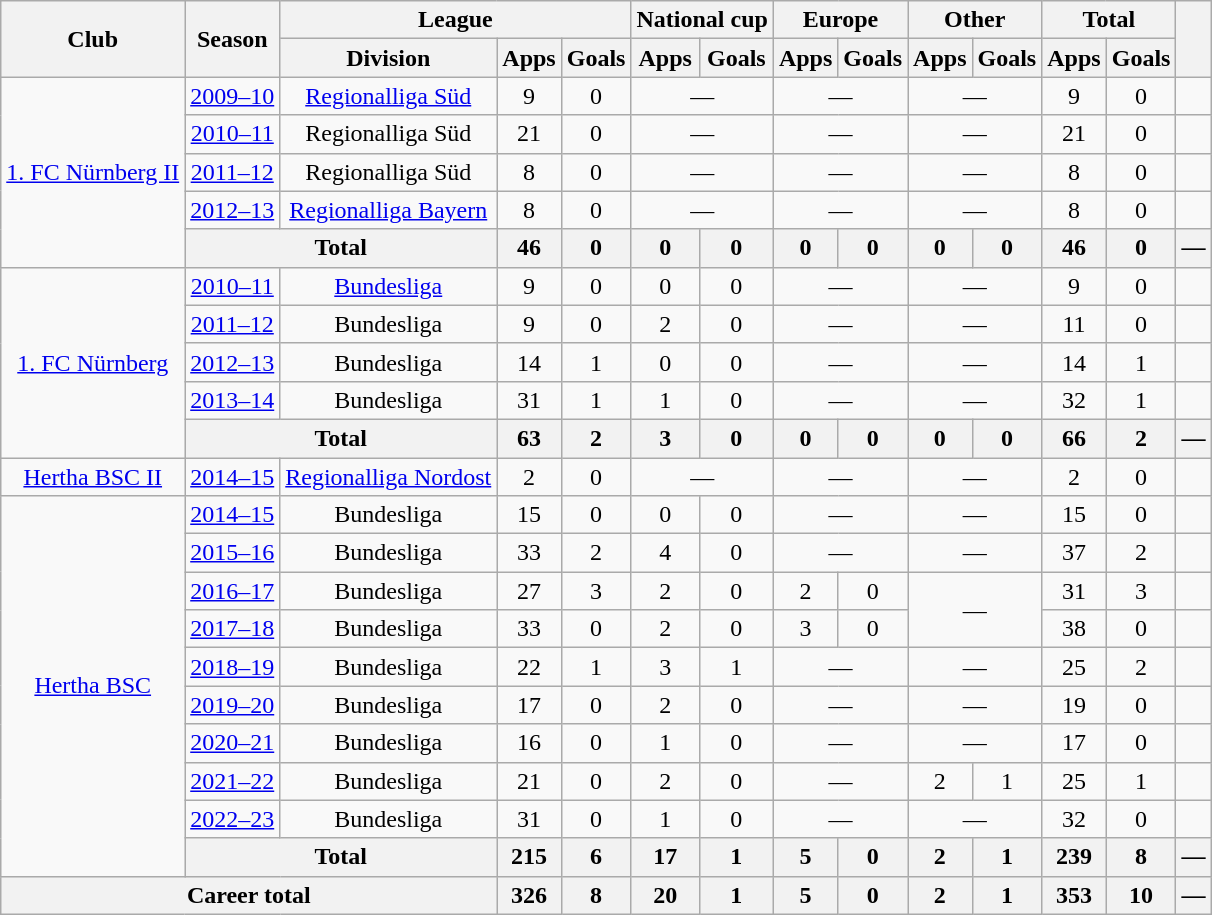<table class="wikitable" style="text-align:center">
<tr>
<th rowspan="2">Club</th>
<th rowspan="2">Season</th>
<th colspan="3">League</th>
<th colspan="2">National cup</th>
<th colspan="2">Europe</th>
<th colspan="2">Other</th>
<th colspan="2">Total</th>
<th rowspan="2"></th>
</tr>
<tr>
<th>Division</th>
<th>Apps</th>
<th>Goals</th>
<th>Apps</th>
<th>Goals</th>
<th>Apps</th>
<th>Goals</th>
<th>Apps</th>
<th>Goals</th>
<th>Apps</th>
<th>Goals</th>
</tr>
<tr>
<td rowspan="5"><a href='#'>1. FC Nürnberg II</a></td>
<td><a href='#'>2009–10</a></td>
<td><a href='#'>Regionalliga Süd</a></td>
<td>9</td>
<td>0</td>
<td colspan="2">—</td>
<td colspan="2">—</td>
<td colspan="2">—</td>
<td>9</td>
<td>0</td>
<td></td>
</tr>
<tr>
<td><a href='#'>2010–11</a></td>
<td>Regionalliga Süd</td>
<td>21</td>
<td>0</td>
<td colspan="2">—</td>
<td colspan="2">—</td>
<td colspan="2">—</td>
<td>21</td>
<td>0</td>
<td></td>
</tr>
<tr>
<td><a href='#'>2011–12</a></td>
<td>Regionalliga Süd</td>
<td>8</td>
<td>0</td>
<td colspan="2">—</td>
<td colspan="2">—</td>
<td colspan="2">—</td>
<td>8</td>
<td>0</td>
<td></td>
</tr>
<tr>
<td><a href='#'>2012–13</a></td>
<td><a href='#'>Regionalliga Bayern</a></td>
<td>8</td>
<td>0</td>
<td colspan="2">—</td>
<td colspan="2">—</td>
<td colspan="2">—</td>
<td>8</td>
<td>0</td>
<td></td>
</tr>
<tr>
<th colspan="2">Total</th>
<th>46</th>
<th>0</th>
<th>0</th>
<th>0</th>
<th>0</th>
<th>0</th>
<th>0</th>
<th>0</th>
<th>46</th>
<th>0</th>
<th>—</th>
</tr>
<tr>
<td rowspan="5"><a href='#'>1. FC Nürnberg</a></td>
<td><a href='#'>2010–11</a></td>
<td><a href='#'>Bundesliga</a></td>
<td>9</td>
<td>0</td>
<td>0</td>
<td>0</td>
<td colspan="2">—</td>
<td colspan="2">—</td>
<td>9</td>
<td>0</td>
<td></td>
</tr>
<tr>
<td><a href='#'>2011–12</a></td>
<td>Bundesliga</td>
<td>9</td>
<td>0</td>
<td>2</td>
<td>0</td>
<td colspan="2">—</td>
<td colspan="2">—</td>
<td>11</td>
<td>0</td>
<td></td>
</tr>
<tr>
<td><a href='#'>2012–13</a></td>
<td>Bundesliga</td>
<td>14</td>
<td>1</td>
<td>0</td>
<td>0</td>
<td colspan="2">—</td>
<td colspan="2">—</td>
<td>14</td>
<td>1</td>
<td></td>
</tr>
<tr>
<td><a href='#'>2013–14</a></td>
<td>Bundesliga</td>
<td>31</td>
<td>1</td>
<td>1</td>
<td>0</td>
<td colspan="2">—</td>
<td colspan="2">—</td>
<td>32</td>
<td>1</td>
<td></td>
</tr>
<tr>
<th colspan="2">Total</th>
<th>63</th>
<th>2</th>
<th>3</th>
<th>0</th>
<th>0</th>
<th>0</th>
<th>0</th>
<th>0</th>
<th>66</th>
<th>2</th>
<th>—</th>
</tr>
<tr>
<td><a href='#'>Hertha BSC II</a></td>
<td><a href='#'>2014–15</a></td>
<td><a href='#'>Regionalliga Nordost</a></td>
<td>2</td>
<td>0</td>
<td colspan="2">—</td>
<td colspan="2">—</td>
<td colspan="2">—</td>
<td>2</td>
<td>0</td>
<td></td>
</tr>
<tr>
<td rowspan="10"><a href='#'>Hertha BSC</a></td>
<td><a href='#'>2014–15</a></td>
<td>Bundesliga</td>
<td>15</td>
<td>0</td>
<td>0</td>
<td>0</td>
<td colspan="2">—</td>
<td colspan="2">—</td>
<td>15</td>
<td>0</td>
<td></td>
</tr>
<tr>
<td><a href='#'>2015–16</a></td>
<td>Bundesliga</td>
<td>33</td>
<td>2</td>
<td>4</td>
<td>0</td>
<td colspan="2">—</td>
<td colspan="2">—</td>
<td>37</td>
<td>2</td>
<td></td>
</tr>
<tr>
<td><a href='#'>2016–17</a></td>
<td>Bundesliga</td>
<td>27</td>
<td>3</td>
<td>2</td>
<td>0</td>
<td>2</td>
<td>0</td>
<td rowspan="2" colspan="2">—</td>
<td>31</td>
<td>3</td>
<td></td>
</tr>
<tr>
<td><a href='#'>2017–18</a></td>
<td>Bundesliga</td>
<td>33</td>
<td>0</td>
<td>2</td>
<td>0</td>
<td>3</td>
<td>0</td>
<td>38</td>
<td>0</td>
<td></td>
</tr>
<tr>
<td><a href='#'>2018–19</a></td>
<td>Bundesliga</td>
<td>22</td>
<td>1</td>
<td>3</td>
<td>1</td>
<td colspan="2">—</td>
<td colspan="2">—</td>
<td>25</td>
<td>2</td>
<td></td>
</tr>
<tr>
<td><a href='#'>2019–20</a></td>
<td>Bundesliga</td>
<td>17</td>
<td>0</td>
<td>2</td>
<td>0</td>
<td colspan="2">—</td>
<td colspan="2">—</td>
<td>19</td>
<td>0</td>
<td></td>
</tr>
<tr>
<td><a href='#'>2020–21</a></td>
<td>Bundesliga</td>
<td>16</td>
<td>0</td>
<td>1</td>
<td>0</td>
<td colspan="2">—</td>
<td colspan="2">—</td>
<td>17</td>
<td>0</td>
<td></td>
</tr>
<tr>
<td><a href='#'>2021–22</a></td>
<td>Bundesliga</td>
<td>21</td>
<td>0</td>
<td>2</td>
<td>0</td>
<td colspan="2">—</td>
<td>2</td>
<td>1</td>
<td>25</td>
<td>1</td>
<td></td>
</tr>
<tr>
<td><a href='#'>2022–23</a></td>
<td>Bundesliga</td>
<td>31</td>
<td>0</td>
<td>1</td>
<td>0</td>
<td colspan="2">—</td>
<td colspan="2">—</td>
<td>32</td>
<td>0</td>
<td></td>
</tr>
<tr>
<th colspan="2">Total</th>
<th>215</th>
<th>6</th>
<th>17</th>
<th>1</th>
<th>5</th>
<th>0</th>
<th>2</th>
<th>1</th>
<th>239</th>
<th>8</th>
<th>—</th>
</tr>
<tr>
<th colspan="3">Career total</th>
<th>326</th>
<th>8</th>
<th>20</th>
<th>1</th>
<th>5</th>
<th>0</th>
<th>2</th>
<th>1</th>
<th>353</th>
<th>10</th>
<th>—</th>
</tr>
</table>
